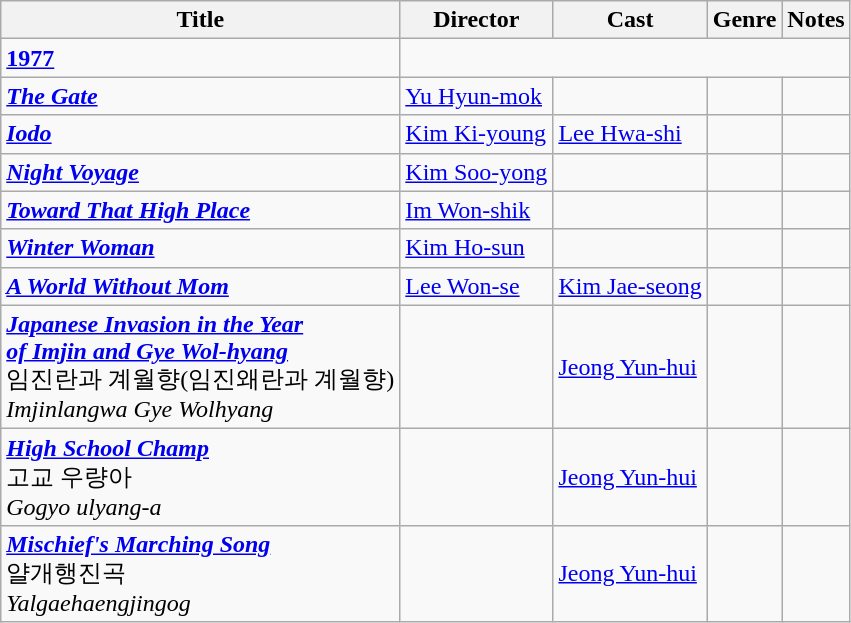<table class="wikitable">
<tr>
<th>Title</th>
<th>Director</th>
<th>Cast</th>
<th>Genre</th>
<th>Notes</th>
</tr>
<tr>
<td><strong><a href='#'>1977</a></strong></td>
</tr>
<tr>
<td><strong><em><a href='#'>The Gate</a></em></strong></td>
<td><a href='#'>Yu Hyun-mok</a></td>
<td></td>
<td></td>
<td></td>
</tr>
<tr>
<td><strong><em><a href='#'>Iodo</a></em></strong></td>
<td><a href='#'>Kim Ki-young</a></td>
<td><a href='#'>Lee Hwa-shi</a></td>
<td></td>
<td></td>
</tr>
<tr>
<td><strong><em><a href='#'>Night Voyage</a></em></strong></td>
<td><a href='#'>Kim Soo-yong</a></td>
<td></td>
<td></td>
<td></td>
</tr>
<tr>
<td><strong><em><a href='#'>Toward That High Place</a></em></strong></td>
<td><a href='#'>Im Won-shik</a></td>
<td></td>
<td></td>
<td></td>
</tr>
<tr>
<td><strong><em><a href='#'>Winter Woman</a></em></strong></td>
<td><a href='#'>Kim Ho-sun</a></td>
<td></td>
<td></td>
<td></td>
</tr>
<tr>
<td><strong><em><a href='#'>A World Without Mom</a></em></strong></td>
<td><a href='#'>Lee Won-se</a></td>
<td><a href='#'>Kim Jae-seong</a></td>
<td></td>
<td></td>
</tr>
<tr>
<td><strong><em><a href='#'>Japanese Invasion in the Year<br> of Imjin and Gye Wol-hyang</a></em></strong><br>임진란과 계월향(임진왜란과 계월향)<br><em>Imjinlangwa Gye Wolhyang</em></td>
<td></td>
<td><a href='#'>Jeong Yun-hui</a></td>
<td></td>
<td></td>
</tr>
<tr>
<td><strong><em><a href='#'>High School Champ</a></em></strong><br>고교 우량아<br><em>Gogyo ulyang-a</em></td>
<td></td>
<td><a href='#'>Jeong Yun-hui</a></td>
<td></td>
<td></td>
</tr>
<tr>
<td><strong><em><a href='#'>Mischief's Marching Song</a></em></strong><br>얄개행진곡<br><em>Yalgaehaengjingog</em></td>
<td></td>
<td><a href='#'>Jeong Yun-hui</a></td>
<td></td>
<td></td>
</tr>
</table>
